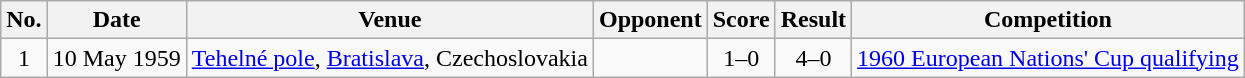<table class="wikitable">
<tr>
<th scope="col">No.</th>
<th scope="col">Date</th>
<th scope="col">Venue</th>
<th scope="col">Opponent</th>
<th scope="col">Score</th>
<th scope="col">Result</th>
<th scope="col">Competition</th>
</tr>
<tr>
<td align="center">1</td>
<td>10 May 1959</td>
<td><a href='#'>Tehelné pole</a>, <a href='#'>Bratislava</a>, Czechoslovakia</td>
<td></td>
<td align="center">1–0</td>
<td align="center">4–0</td>
<td><a href='#'>1960 European Nations' Cup qualifying</a></td>
</tr>
</table>
